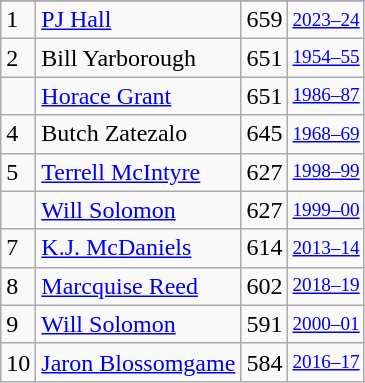<table class="wikitable">
<tr>
</tr>
<tr>
<td>1</td>
<td><a href='#'>PJ Hall</a></td>
<td>659</td>
<td style="font-size:80%;"><a href='#'>2023–24</a></td>
</tr>
<tr>
<td>2</td>
<td>Bill Yarborough</td>
<td>651</td>
<td style="font-size:80%;"><a href='#'>1954–55</a></td>
</tr>
<tr>
<td></td>
<td><a href='#'>Horace Grant</a></td>
<td>651</td>
<td style="font-size:80%;"><a href='#'>1986–87</a></td>
</tr>
<tr>
<td>4</td>
<td>Butch Zatezalo</td>
<td>645</td>
<td style="font-size:80%;"><a href='#'>1968–69</a></td>
</tr>
<tr>
<td>5</td>
<td><a href='#'>Terrell McIntyre</a></td>
<td>627</td>
<td style="font-size:80%;"><a href='#'>1998–99</a></td>
</tr>
<tr>
<td></td>
<td><a href='#'>Will Solomon</a></td>
<td>627</td>
<td style="font-size:80%;"><a href='#'>1999–00</a></td>
</tr>
<tr>
<td>7</td>
<td><a href='#'>K.J. McDaniels</a></td>
<td>614</td>
<td style="font-size:80%;"><a href='#'>2013–14</a></td>
</tr>
<tr>
<td>8</td>
<td><a href='#'>Marcquise Reed</a></td>
<td>602</td>
<td style="font-size:80%;"><a href='#'>2018–19</a></td>
</tr>
<tr>
<td>9</td>
<td><a href='#'>Will Solomon</a></td>
<td>591</td>
<td style="font-size:80%;"><a href='#'>2000–01</a></td>
</tr>
<tr>
<td>10</td>
<td><a href='#'>Jaron Blossomgame</a></td>
<td>584</td>
<td style="font-size:80%;"><a href='#'>2016–17</a></td>
</tr>
</table>
